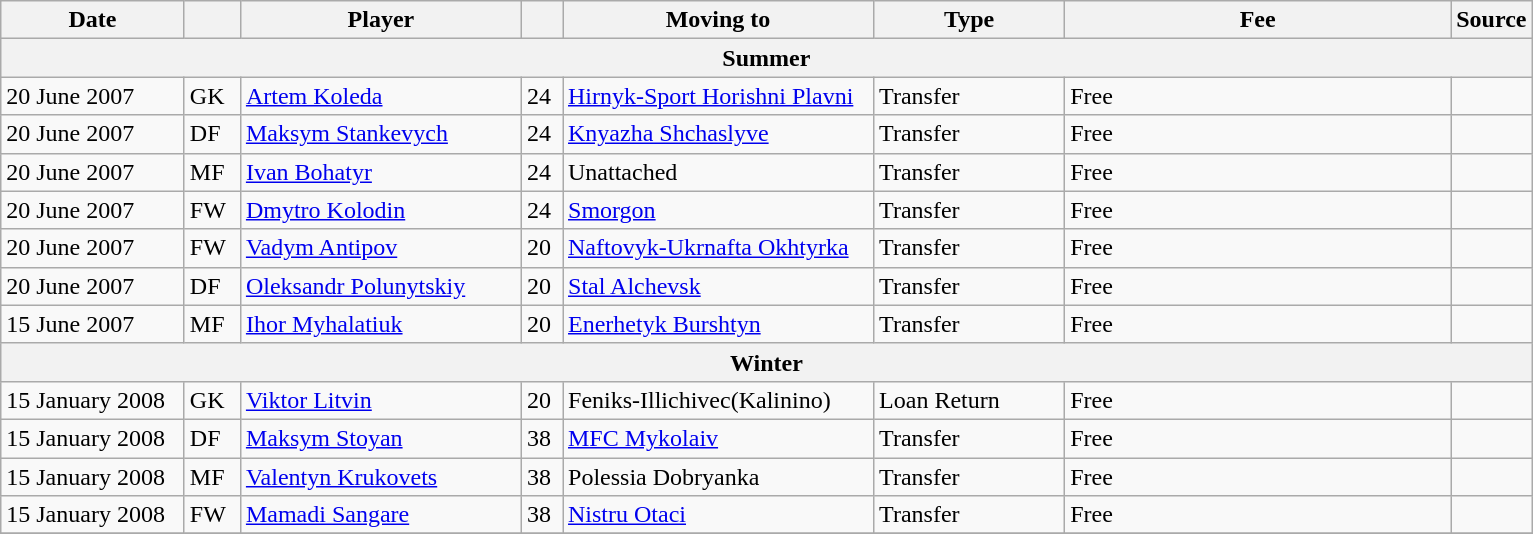<table class="wikitable sortable">
<tr>
<th style="width:115px;">Date</th>
<th style="width:30px;"></th>
<th style="width:180px;">Player</th>
<th style="width:20px;"></th>
<th style="width:200px;">Moving to</th>
<th style="width:120px;" class="unsortable">Type</th>
<th style="width:250px;" class="unsortable">Fee</th>
<th style="width:20px;">Source</th>
</tr>
<tr>
<th colspan=8>Summer</th>
</tr>
<tr>
<td>20 June 2007</td>
<td>GK</td>
<td> <a href='#'>Artem Koleda</a></td>
<td>24</td>
<td> <a href='#'>Hirnyk-Sport Horishni Plavni</a></td>
<td>Transfer</td>
<td>Free</td>
<td></td>
</tr>
<tr>
<td>20 June 2007</td>
<td>DF</td>
<td> <a href='#'>Maksym Stankevych</a></td>
<td>24</td>
<td> <a href='#'>Knyazha Shchaslyve</a></td>
<td>Transfer</td>
<td>Free</td>
<td></td>
</tr>
<tr>
<td>20 June 2007</td>
<td>MF</td>
<td> <a href='#'>Ivan Bohatyr</a></td>
<td>24</td>
<td>Unattached</td>
<td>Transfer</td>
<td>Free</td>
<td></td>
</tr>
<tr>
<td>20 June 2007</td>
<td>FW</td>
<td> <a href='#'>Dmytro Kolodin</a></td>
<td>24</td>
<td> <a href='#'>Smorgon</a></td>
<td>Transfer</td>
<td>Free</td>
<td></td>
</tr>
<tr>
<td>20 June 2007</td>
<td>FW</td>
<td> <a href='#'>Vadym Antipov</a></td>
<td>20</td>
<td> <a href='#'>Naftovyk-Ukrnafta Okhtyrka</a></td>
<td>Transfer</td>
<td>Free</td>
<td></td>
</tr>
<tr>
<td>20 June 2007</td>
<td>DF</td>
<td> <a href='#'>Oleksandr Polunytskiy</a></td>
<td>20</td>
<td> <a href='#'>Stal Alchevsk</a></td>
<td>Transfer</td>
<td>Free</td>
<td></td>
</tr>
<tr>
<td>15 June 2007</td>
<td>MF</td>
<td> <a href='#'>Ihor Myhalatiuk</a></td>
<td>20</td>
<td> <a href='#'>Enerhetyk Burshtyn</a></td>
<td>Transfer</td>
<td>Free</td>
<td></td>
</tr>
<tr>
<th colspan=8>Winter</th>
</tr>
<tr>
<td>15 January 2008</td>
<td>GK</td>
<td> <a href='#'>Viktor Litvin</a></td>
<td>20</td>
<td> Feniks-Illichivec(Kalinino)</td>
<td>Loan Return</td>
<td>Free</td>
<td></td>
</tr>
<tr>
<td>15 January 2008</td>
<td>DF</td>
<td> <a href='#'>Maksym Stoyan</a></td>
<td>38</td>
<td> <a href='#'>MFC Mykolaiv</a></td>
<td>Transfer</td>
<td>Free</td>
<td></td>
</tr>
<tr>
<td>15 January 2008</td>
<td>MF</td>
<td> <a href='#'>Valentyn Krukovets</a></td>
<td>38</td>
<td> Polessia Dobryanka</td>
<td>Transfer</td>
<td>Free</td>
<td></td>
</tr>
<tr>
<td>15 January 2008</td>
<td>FW</td>
<td> <a href='#'>Mamadi Sangare</a></td>
<td>38</td>
<td> <a href='#'>Nistru Otaci</a></td>
<td>Transfer</td>
<td>Free</td>
<td></td>
</tr>
<tr>
</tr>
</table>
